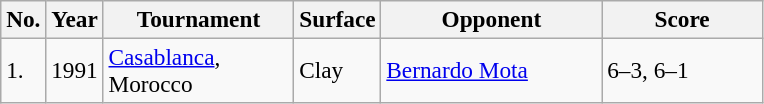<table class="sortable wikitable" style=font-size:97%>
<tr>
<th style="width:20px">No.</th>
<th style="width:30px">Year</th>
<th style="width:120px">Tournament</th>
<th style="width:50px">Surface</th>
<th style="width:140px">Opponent</th>
<th style="width:100px"  class="unsortable">Score</th>
</tr>
<tr>
<td>1.</td>
<td>1991</td>
<td><a href='#'>Casablanca</a>, Morocco</td>
<td>Clay</td>
<td> <a href='#'>Bernardo Mota</a></td>
<td>6–3, 6–1</td>
</tr>
</table>
